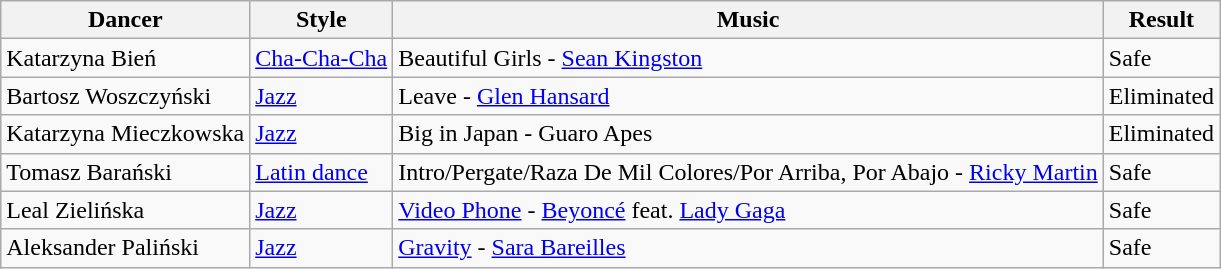<table class="wikitable">
<tr>
<th>Dancer</th>
<th>Style</th>
<th>Music</th>
<th>Result</th>
</tr>
<tr>
<td>Katarzyna Bień</td>
<td><a href='#'>Cha-Cha-Cha</a></td>
<td>Beautiful Girls - <a href='#'>Sean Kingston</a></td>
<td>Safe</td>
</tr>
<tr>
<td>Bartosz Woszczyński</td>
<td><a href='#'>Jazz</a></td>
<td>Leave - <a href='#'>Glen Hansard</a></td>
<td>Eliminated</td>
</tr>
<tr>
<td>Katarzyna Mieczkowska</td>
<td><a href='#'>Jazz</a></td>
<td>Big in Japan - Guaro Apes</td>
<td>Eliminated</td>
</tr>
<tr>
<td>Tomasz Barański</td>
<td><a href='#'>Latin dance</a></td>
<td>Intro/Pergate/Raza De Mil Colores/Por Arriba, Por Abajo - <a href='#'>Ricky Martin</a></td>
<td>Safe</td>
</tr>
<tr>
<td>Leal Zielińska</td>
<td><a href='#'>Jazz</a></td>
<td><a href='#'>Video Phone</a> - <a href='#'>Beyoncé</a> feat. <a href='#'>Lady Gaga</a></td>
<td>Safe</td>
</tr>
<tr>
<td>Aleksander Paliński</td>
<td><a href='#'>Jazz</a></td>
<td><a href='#'>Gravity</a> - <a href='#'>Sara Bareilles</a></td>
<td>Safe</td>
</tr>
</table>
